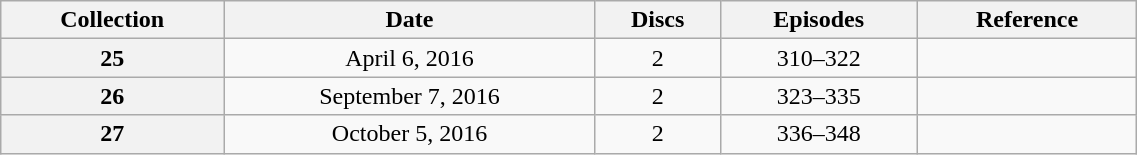<table class="wikitable" style="text-align: center; width: 60%;">
<tr>
<th scope="col" 175px;>Collection</th>
<th scope="col" 125px;>Date</th>
<th scope="col">Discs</th>
<th scope="col">Episodes</th>
<th scope="col">Reference</th>
</tr>
<tr>
<th scope="row">25</th>
<td>April 6, 2016</td>
<td>2</td>
<td>310–322</td>
<td></td>
</tr>
<tr>
<th scope="row">26</th>
<td>September 7, 2016</td>
<td>2</td>
<td>323–335</td>
<td></td>
</tr>
<tr>
<th scope="row">27</th>
<td>October 5, 2016</td>
<td>2</td>
<td>336–348</td>
<td></td>
</tr>
</table>
